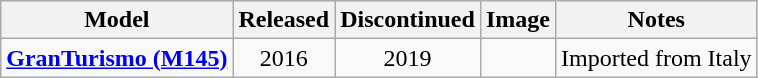<table class="wikitable" style="text-align:center">
<tr>
<th>Model</th>
<th>Released</th>
<th>Discontinued</th>
<th>Image</th>
<th>Notes</th>
</tr>
<tr>
<td><strong><a href='#'>GranTurismo (M145)</a></strong></td>
<td>2016</td>
<td>2019</td>
<td></td>
<td>Imported from Italy</td>
</tr>
</table>
